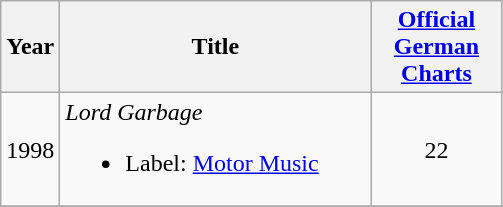<table class="wikitable">
<tr>
<th>Year</th>
<th width="200">Title</th>
<th style="width:5em"><a href='#'>Official German Charts</a></th>
</tr>
<tr align="center">
<td>1998</td>
<td align="left"><em>Lord Garbage</em><br><ul><li>Label: <a href='#'>Motor Music</a></li></ul></td>
<td>22</td>
</tr>
<tr>
</tr>
</table>
